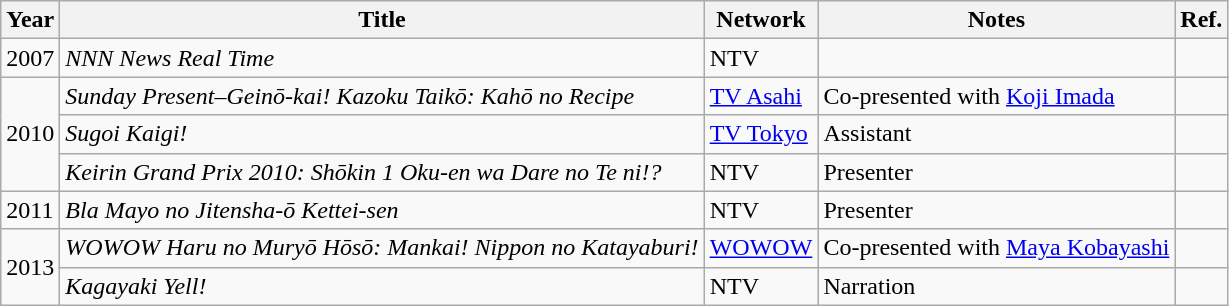<table class="wikitable">
<tr>
<th>Year</th>
<th>Title</th>
<th>Network</th>
<th>Notes</th>
<th>Ref.</th>
</tr>
<tr>
<td>2007</td>
<td><em>NNN News Real Time</em></td>
<td>NTV</td>
<td></td>
<td></td>
</tr>
<tr>
<td rowspan="3">2010</td>
<td><em>Sunday Present–Geinō-kai! Kazoku Taikō: Kahō no Recipe</em></td>
<td><a href='#'>TV Asahi</a></td>
<td>Co-presented with <a href='#'>Koji Imada</a></td>
<td></td>
</tr>
<tr>
<td><em>Sugoi Kaigi!</em></td>
<td><a href='#'>TV Tokyo</a></td>
<td>Assistant</td>
<td></td>
</tr>
<tr>
<td><em>Keirin Grand Prix 2010: Shōkin 1 Oku-en wa Dare no Te ni!?</em></td>
<td>NTV</td>
<td>Presenter</td>
<td></td>
</tr>
<tr>
<td>2011</td>
<td><em>Bla Mayo no Jitensha-ō Kettei-sen</em></td>
<td>NTV</td>
<td>Presenter</td>
<td></td>
</tr>
<tr>
<td rowspan="2">2013</td>
<td><em>WOWOW Haru no Muryō Hōsō: Mankai! Nippon no Katayaburi!</em></td>
<td><a href='#'>WOWOW</a></td>
<td>Co-presented with <a href='#'>Maya Kobayashi</a></td>
<td></td>
</tr>
<tr>
<td><em>Kagayaki Yell!</em></td>
<td>NTV</td>
<td>Narration</td>
<td></td>
</tr>
</table>
